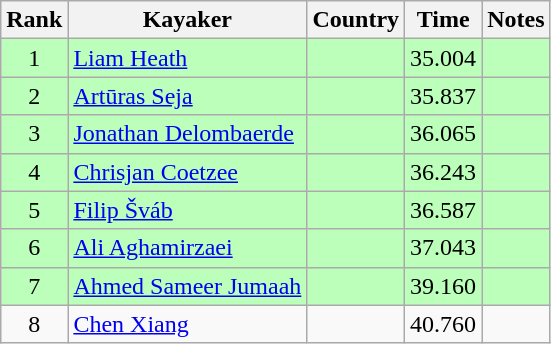<table class="wikitable" style="text-align:center">
<tr>
<th>Rank</th>
<th>Kayaker</th>
<th>Country</th>
<th>Time</th>
<th>Notes</th>
</tr>
<tr bgcolor=bbffbb>
<td>1</td>
<td align="left"><a href='#'>Liam Heath</a></td>
<td align="left"></td>
<td>35.004</td>
<td></td>
</tr>
<tr bgcolor=bbffbb>
<td>2</td>
<td align="left"><a href='#'>Artūras Seja</a></td>
<td align="left"></td>
<td>35.837</td>
<td></td>
</tr>
<tr bgcolor=bbffbb>
<td>3</td>
<td align="left"><a href='#'>Jonathan Delombaerde</a></td>
<td align="left"></td>
<td>36.065</td>
<td></td>
</tr>
<tr bgcolor=bbffbb>
<td>4</td>
<td align="left"><a href='#'>Chrisjan Coetzee</a></td>
<td align="left"></td>
<td>36.243</td>
<td></td>
</tr>
<tr bgcolor=bbffbb>
<td>5</td>
<td align="left"><a href='#'>Filip Šváb</a></td>
<td align="left"></td>
<td>36.587</td>
<td></td>
</tr>
<tr bgcolor=bbffbb>
<td>6</td>
<td align="left"><a href='#'>Ali Aghamirzaei</a></td>
<td align="left"></td>
<td>37.043</td>
<td></td>
</tr>
<tr bgcolor=bbffbb>
<td>7</td>
<td align="left"><a href='#'>Ahmed Sameer Jumaah</a></td>
<td align="left"></td>
<td>39.160</td>
<td></td>
</tr>
<tr>
<td>8</td>
<td align="left"><a href='#'>Chen Xiang</a></td>
<td align="left"></td>
<td>40.760</td>
<td></td>
</tr>
</table>
